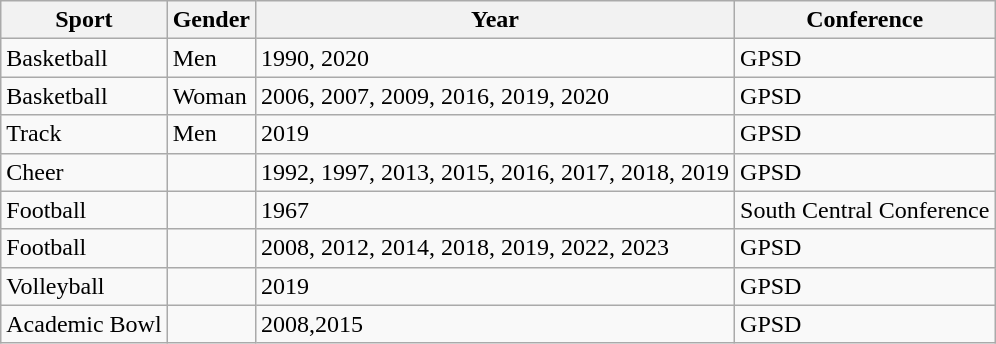<table class="wikitable sortable">
<tr>
<th>Sport</th>
<th>Gender</th>
<th>Year</th>
<th>Conference</th>
</tr>
<tr>
<td>Basketball</td>
<td>Men</td>
<td>1990, 2020</td>
<td>GPSD</td>
</tr>
<tr>
<td>Basketball</td>
<td>Woman</td>
<td>2006, 2007, 2009, 2016, 2019, 2020</td>
<td>GPSD</td>
</tr>
<tr>
<td>Track</td>
<td>Men</td>
<td>2019</td>
<td>GPSD</td>
</tr>
<tr>
<td>Cheer</td>
<td></td>
<td>1992, 1997, 2013, 2015, 2016, 2017, 2018, 2019</td>
<td>GPSD</td>
</tr>
<tr>
<td>Football</td>
<td></td>
<td>1967</td>
<td>South Central Conference</td>
</tr>
<tr>
<td>Football</td>
<td></td>
<td>2008, 2012, 2014, 2018, 2019, 2022, 2023</td>
<td>GPSD</td>
</tr>
<tr>
<td>Volleyball</td>
<td></td>
<td>2019</td>
<td>GPSD</td>
</tr>
<tr>
<td>Academic Bowl</td>
<td></td>
<td>2008,2015</td>
<td>GPSD</td>
</tr>
</table>
